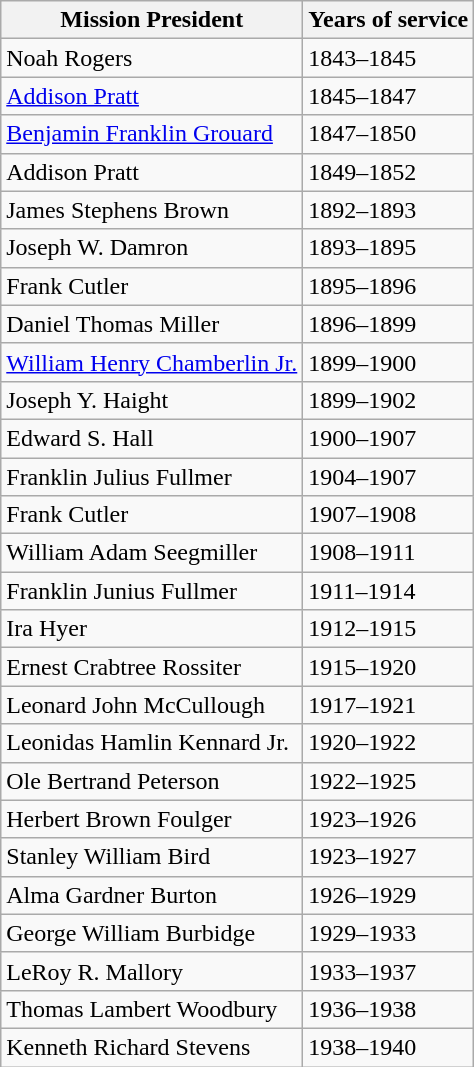<table class="wikitable">
<tr>
<th scope="col">Mission President</th>
<th scope="col">Years of service</th>
</tr>
<tr>
<td>Noah Rogers</td>
<td>1843–1845</td>
</tr>
<tr>
<td><a href='#'>Addison Pratt</a></td>
<td>1845–1847</td>
</tr>
<tr>
<td><a href='#'>Benjamin Franklin Grouard</a></td>
<td>1847–1850</td>
</tr>
<tr>
<td>Addison Pratt</td>
<td>1849–1852</td>
</tr>
<tr>
<td>James Stephens Brown</td>
<td>1892–1893</td>
</tr>
<tr>
<td>Joseph W. Damron</td>
<td>1893–1895</td>
</tr>
<tr>
<td>Frank Cutler</td>
<td>1895–1896</td>
</tr>
<tr>
<td>Daniel Thomas Miller</td>
<td>1896–1899</td>
</tr>
<tr>
<td><a href='#'>William Henry Chamberlin Jr.</a></td>
<td>1899–1900</td>
</tr>
<tr>
<td>Joseph Y. Haight</td>
<td>1899–1902</td>
</tr>
<tr>
<td>Edward S. Hall</td>
<td>1900–1907</td>
</tr>
<tr>
<td>Franklin Julius Fullmer</td>
<td>1904–1907</td>
</tr>
<tr>
<td>Frank Cutler</td>
<td>1907–1908</td>
</tr>
<tr>
<td>William Adam Seegmiller</td>
<td>1908–1911</td>
</tr>
<tr>
<td>Franklin Junius Fullmer</td>
<td>1911–1914</td>
</tr>
<tr>
<td>Ira Hyer</td>
<td>1912–1915</td>
</tr>
<tr>
<td>Ernest Crabtree Rossiter</td>
<td>1915–1920</td>
</tr>
<tr>
<td>Leonard John McCullough</td>
<td>1917–1921</td>
</tr>
<tr>
<td>Leonidas Hamlin Kennard Jr.</td>
<td>1920–1922</td>
</tr>
<tr>
<td>Ole Bertrand Peterson</td>
<td>1922–1925</td>
</tr>
<tr>
<td>Herbert Brown Foulger</td>
<td>1923–1926</td>
</tr>
<tr>
<td>Stanley William Bird</td>
<td>1923–1927</td>
</tr>
<tr>
<td>Alma Gardner Burton</td>
<td>1926–1929</td>
</tr>
<tr>
<td>George William Burbidge</td>
<td>1929–1933</td>
</tr>
<tr>
<td>LeRoy R. Mallory</td>
<td>1933–1937</td>
</tr>
<tr>
<td>Thomas Lambert Woodbury</td>
<td>1936–1938</td>
</tr>
<tr>
<td>Kenneth Richard Stevens</td>
<td>1938–1940</td>
</tr>
</table>
